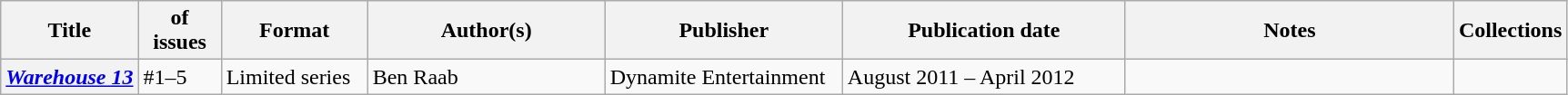<table class="wikitable">
<tr>
<th>Title</th>
<th style="width:40pt"> of issues</th>
<th style="width:75pt">Format</th>
<th style="width:125pt">Author(s)</th>
<th style="width:125pt">Publisher</th>
<th style="width:150pt">Publication date</th>
<th style="width:175pt">Notes</th>
<th>Collections</th>
</tr>
<tr>
<th><em><a href='#'>Warehouse 13</a></em></th>
<td>#1–5</td>
<td>Limited series</td>
<td>Ben Raab</td>
<td>Dynamite Entertainment</td>
<td>August 2011 – April 2012</td>
<td></td>
<td></td>
</tr>
</table>
